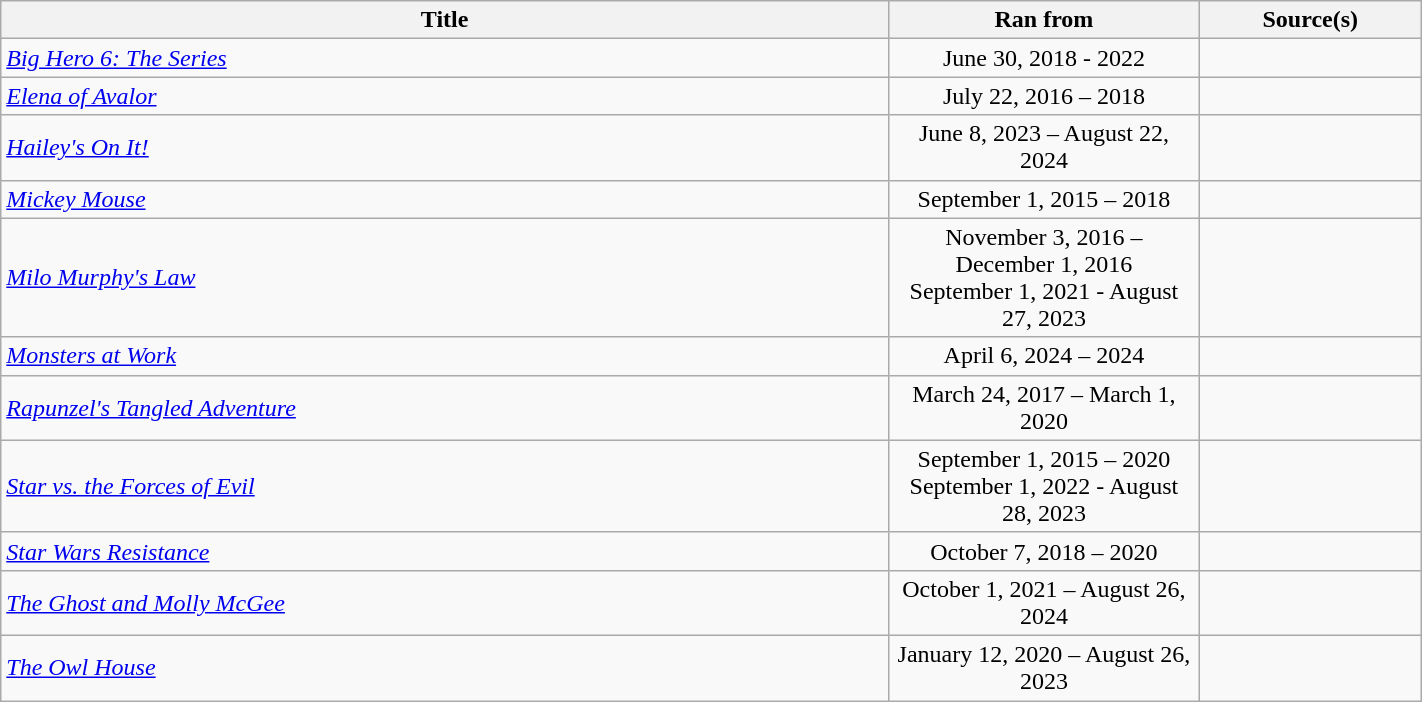<table class="wikitable plainrowheaders sortable" style="width:75%;text-align:center;">
<tr>
<th scope="col" style="width:40%;">Title</th>
<th scope="col" style="width:14%;">Ran from</th>
<th scope="col" style="width:10%;">Source(s)</th>
</tr>
<tr>
<td scope="row" style="text-align:left;"><em><a href='#'>Big Hero 6: The Series</a></em></td>
<td>June 30, 2018 - 2022</td>
<td></td>
</tr>
<tr>
<td scope="row" style="text-align:left;"><em><a href='#'>Elena of Avalor</a></em></td>
<td>July 22, 2016 – 2018</td>
<td></td>
</tr>
<tr>
<td scope="row" style="text-align:left;"><em><a href='#'>Hailey's On It!</a></em></td>
<td>June 8, 2023 – August 22, 2024</td>
<td></td>
</tr>
<tr>
<td scope="row" style="text-align:left;"><em><a href='#'>Mickey Mouse</a></em></td>
<td>September 1, 2015 – 2018</td>
<td></td>
</tr>
<tr>
<td scope="row" style="text-align:left;"><em><a href='#'>Milo Murphy's Law</a></em></td>
<td>November 3, 2016 – December 1, 2016<br>September 1, 2021 - August 27, 2023</td>
<td></td>
</tr>
<tr>
<td scope="row" style="text-align:left;"><em><a href='#'>Monsters at Work</a></em></td>
<td>April 6, 2024 – 2024</td>
<td></td>
</tr>
<tr>
<td scope="row" style="text-align:left;"><em><a href='#'>Rapunzel's Tangled Adventure</a></em></td>
<td>March 24, 2017 – March 1, 2020</td>
<td></td>
</tr>
<tr>
<td scope="row" style="text-align:left;"><em><a href='#'>Star vs. the Forces of Evil</a></em></td>
<td>September 1, 2015 – 2020<br>September 1, 2022 - August 28, 2023</td>
<td></td>
</tr>
<tr>
<td scope="row" style="text-align:left;"><em><a href='#'>Star Wars Resistance</a></em></td>
<td>October 7, 2018 – 2020</td>
<td></td>
</tr>
<tr>
<td scope="row" style="text-align:left;"><em><a href='#'>The Ghost and Molly McGee</a></em></td>
<td>October 1, 2021 – August 26, 2024</td>
<td></td>
</tr>
<tr>
<td scope="row" style="text-align:left;"><em><a href='#'>The Owl House</a></em></td>
<td>January 12, 2020 – August 26, 2023</td>
<td></td>
</tr>
</table>
